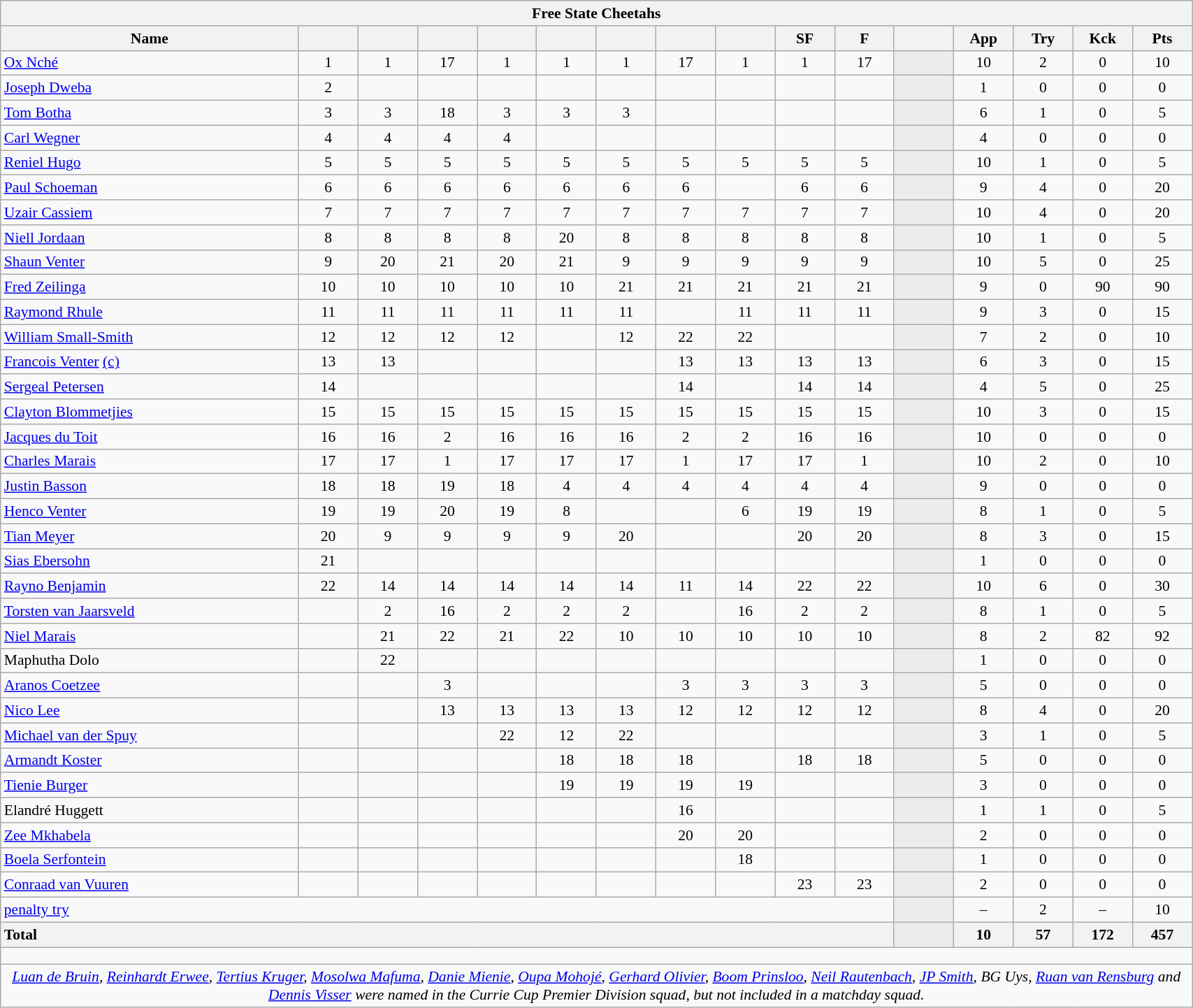<table class="wikitable collapsible collapsed sortable" style="text-align:center; font-size:90%; width:90%">
<tr>
<th colspan="100%">Free State Cheetahs</th>
</tr>
<tr>
<th style="width:25%;">Name</th>
<th style="width:5%;"></th>
<th style="width:5%;"></th>
<th style="width:5%;"></th>
<th style="width:5%;"></th>
<th style="width:5%;"></th>
<th style="width:5%;"></th>
<th style="width:5%;"></th>
<th style="width:5%;"></th>
<th style="width:5%;">SF</th>
<th style="width:5%;">F</th>
<th style="width:5%;"></th>
<th style="width:5%;">App</th>
<th style="width:5%;">Try</th>
<th style="width:5%;">Kck</th>
<th style="width:5%;">Pts</th>
</tr>
<tr>
<td style="text-align:left;"><a href='#'>Ox Nché</a></td>
<td>1</td>
<td>1</td>
<td>17 </td>
<td>1</td>
<td>1</td>
<td>1</td>
<td>17 </td>
<td>1</td>
<td>1</td>
<td>17 </td>
<td style="background:#ECECEC;"></td>
<td>10</td>
<td>2</td>
<td>0</td>
<td>10</td>
</tr>
<tr>
<td style="text-align:left;"><a href='#'>Joseph Dweba</a></td>
<td>2</td>
<td></td>
<td></td>
<td></td>
<td></td>
<td></td>
<td></td>
<td></td>
<td></td>
<td></td>
<td style="background:#ECECEC;"></td>
<td>1</td>
<td>0</td>
<td>0</td>
<td>0</td>
</tr>
<tr>
<td style="text-align:left;"><a href='#'>Tom Botha</a></td>
<td>3</td>
<td>3</td>
<td>18 </td>
<td>3</td>
<td>3</td>
<td>3</td>
<td></td>
<td></td>
<td></td>
<td></td>
<td style="background:#ECECEC;"></td>
<td>6</td>
<td>1</td>
<td>0</td>
<td>5</td>
</tr>
<tr>
<td style="text-align:left;"><a href='#'>Carl Wegner</a></td>
<td>4</td>
<td>4</td>
<td>4</td>
<td>4</td>
<td></td>
<td></td>
<td></td>
<td></td>
<td></td>
<td></td>
<td style="background:#ECECEC;"></td>
<td>4</td>
<td>0</td>
<td>0</td>
<td>0</td>
</tr>
<tr>
<td style="text-align:left;"><a href='#'>Reniel Hugo</a></td>
<td>5</td>
<td>5</td>
<td>5</td>
<td>5</td>
<td>5</td>
<td>5</td>
<td>5</td>
<td>5</td>
<td>5</td>
<td>5</td>
<td style="background:#ECECEC;"></td>
<td>10</td>
<td>1</td>
<td>0</td>
<td>5</td>
</tr>
<tr>
<td style="text-align:left;"><a href='#'>Paul Schoeman</a></td>
<td>6</td>
<td>6</td>
<td>6</td>
<td>6</td>
<td>6</td>
<td>6</td>
<td>6</td>
<td></td>
<td>6</td>
<td>6</td>
<td style="background:#ECECEC;"></td>
<td>9</td>
<td>4</td>
<td>0</td>
<td>20</td>
</tr>
<tr>
<td style="text-align:left;"><a href='#'>Uzair Cassiem</a></td>
<td>7</td>
<td>7</td>
<td>7</td>
<td>7</td>
<td>7</td>
<td>7</td>
<td>7</td>
<td>7</td>
<td>7</td>
<td>7</td>
<td style="background:#ECECEC;"></td>
<td>10</td>
<td>4</td>
<td>0</td>
<td>20</td>
</tr>
<tr>
<td style="text-align:left;"><a href='#'>Niell Jordaan</a></td>
<td>8</td>
<td>8</td>
<td>8</td>
<td>8</td>
<td>20 </td>
<td>8</td>
<td>8</td>
<td>8</td>
<td>8</td>
<td>8</td>
<td style="background:#ECECEC;"></td>
<td>10</td>
<td>1</td>
<td>0</td>
<td>5</td>
</tr>
<tr>
<td style="text-align:left;"><a href='#'>Shaun Venter</a></td>
<td>9</td>
<td>20 </td>
<td>21 </td>
<td>20 </td>
<td>21 </td>
<td>9</td>
<td>9</td>
<td>9</td>
<td>9</td>
<td>9</td>
<td style="background:#ECECEC;"></td>
<td>10</td>
<td>5</td>
<td>0</td>
<td>25</td>
</tr>
<tr>
<td style="text-align:left;"><a href='#'>Fred Zeilinga</a></td>
<td>10</td>
<td>10</td>
<td>10</td>
<td>10</td>
<td>10</td>
<td>21</td>
<td>21 </td>
<td>21 </td>
<td>21 </td>
<td>21 </td>
<td style="background:#ECECEC;"></td>
<td>9</td>
<td>0</td>
<td>90</td>
<td>90</td>
</tr>
<tr>
<td style="text-align:left;"><a href='#'>Raymond Rhule</a></td>
<td>11</td>
<td>11</td>
<td>11</td>
<td>11</td>
<td>11</td>
<td>11</td>
<td></td>
<td>11</td>
<td>11</td>
<td>11</td>
<td style="background:#ECECEC;"></td>
<td>9</td>
<td>3</td>
<td>0</td>
<td>15</td>
</tr>
<tr>
<td style="text-align:left;"><a href='#'>William Small-Smith</a></td>
<td>12</td>
<td>12</td>
<td>12</td>
<td>12</td>
<td></td>
<td>12</td>
<td>22 </td>
<td>22 </td>
<td></td>
<td></td>
<td style="background:#ECECEC;"></td>
<td>7</td>
<td>2</td>
<td>0</td>
<td>10</td>
</tr>
<tr>
<td style="text-align:left;"><a href='#'>Francois Venter</a> <a href='#'>(c)</a></td>
<td>13</td>
<td>13</td>
<td></td>
<td></td>
<td></td>
<td></td>
<td>13</td>
<td>13</td>
<td>13</td>
<td>13</td>
<td style="background:#ECECEC;"></td>
<td>6</td>
<td>3</td>
<td>0</td>
<td>15</td>
</tr>
<tr>
<td style="text-align:left;"><a href='#'>Sergeal Petersen</a></td>
<td>14</td>
<td></td>
<td></td>
<td></td>
<td></td>
<td></td>
<td>14</td>
<td></td>
<td>14</td>
<td>14</td>
<td style="background:#ECECEC;"></td>
<td>4</td>
<td>5</td>
<td>0</td>
<td>25</td>
</tr>
<tr>
<td style="text-align:left;"><a href='#'>Clayton Blommetjies</a></td>
<td>15</td>
<td>15</td>
<td>15</td>
<td>15</td>
<td>15</td>
<td>15</td>
<td>15</td>
<td>15</td>
<td>15</td>
<td>15</td>
<td style="background:#ECECEC;"></td>
<td>10</td>
<td>3</td>
<td>0</td>
<td>15</td>
</tr>
<tr>
<td style="text-align:left;"><a href='#'>Jacques du Toit</a></td>
<td>16 </td>
<td>16 </td>
<td>2</td>
<td>16 </td>
<td>16 </td>
<td>16 </td>
<td>2</td>
<td>2</td>
<td>16 </td>
<td>16 </td>
<td style="background:#ECECEC;"></td>
<td>10</td>
<td>0</td>
<td>0</td>
<td>0</td>
</tr>
<tr>
<td style="text-align:left;"><a href='#'>Charles Marais</a></td>
<td>17 </td>
<td>17 </td>
<td>1</td>
<td>17 </td>
<td>17 </td>
<td>17 </td>
<td>1</td>
<td>17 </td>
<td>17 </td>
<td>1</td>
<td style="background:#ECECEC;"></td>
<td>10</td>
<td>2</td>
<td>0</td>
<td>10</td>
</tr>
<tr>
<td style="text-align:left;"><a href='#'>Justin Basson</a></td>
<td>18 </td>
<td>18 </td>
<td>19</td>
<td>18 </td>
<td>4</td>
<td>4</td>
<td>4</td>
<td>4</td>
<td>4</td>
<td>4</td>
<td style="background:#ECECEC;"></td>
<td>9</td>
<td>0</td>
<td>0</td>
<td>0</td>
</tr>
<tr>
<td style="text-align:left;"><a href='#'>Henco Venter</a></td>
<td>19 </td>
<td>19 </td>
<td>20 </td>
<td>19 </td>
<td>8</td>
<td></td>
<td></td>
<td>6</td>
<td>19 </td>
<td>19 </td>
<td style="background:#ECECEC;"></td>
<td>8</td>
<td>1</td>
<td>0</td>
<td>5</td>
</tr>
<tr>
<td style="text-align:left;"><a href='#'>Tian Meyer</a></td>
<td>20 </td>
<td>9</td>
<td>9</td>
<td>9</td>
<td>9</td>
<td>20 </td>
<td></td>
<td></td>
<td>20 </td>
<td>20 </td>
<td style="background:#ECECEC;"></td>
<td>8</td>
<td>3</td>
<td>0</td>
<td>15</td>
</tr>
<tr>
<td style="text-align:left;"><a href='#'>Sias Ebersohn</a></td>
<td>21 </td>
<td></td>
<td></td>
<td></td>
<td></td>
<td></td>
<td></td>
<td></td>
<td></td>
<td></td>
<td style="background:#ECECEC;"></td>
<td>1</td>
<td>0</td>
<td>0</td>
<td>0</td>
</tr>
<tr>
<td style="text-align:left;"><a href='#'>Rayno Benjamin</a></td>
<td>22 </td>
<td>14</td>
<td>14</td>
<td>14</td>
<td>14</td>
<td>14</td>
<td>11</td>
<td>14</td>
<td>22 </td>
<td>22 </td>
<td style="background:#ECECEC;"></td>
<td>10</td>
<td>6</td>
<td>0</td>
<td>30</td>
</tr>
<tr>
<td style="text-align:left;"><a href='#'>Torsten van Jaarsveld</a></td>
<td></td>
<td>2</td>
<td>16 </td>
<td>2</td>
<td>2</td>
<td>2</td>
<td></td>
<td>16 </td>
<td>2</td>
<td>2</td>
<td style="background:#ECECEC;"></td>
<td>8</td>
<td>1</td>
<td>0</td>
<td>5</td>
</tr>
<tr>
<td style="text-align:left;"><a href='#'>Niel Marais</a></td>
<td></td>
<td>21 </td>
<td>22</td>
<td>21 </td>
<td>22 </td>
<td>10</td>
<td>10</td>
<td>10</td>
<td>10</td>
<td>10</td>
<td style="background:#ECECEC;"></td>
<td>8</td>
<td>2</td>
<td>82</td>
<td>92</td>
</tr>
<tr>
<td style="text-align:left;">Maphutha Dolo</td>
<td></td>
<td>22 </td>
<td></td>
<td></td>
<td></td>
<td></td>
<td></td>
<td></td>
<td></td>
<td></td>
<td style="background:#ECECEC;"></td>
<td>1</td>
<td>0</td>
<td>0</td>
<td>0</td>
</tr>
<tr>
<td style="text-align:left;"><a href='#'>Aranos Coetzee</a></td>
<td></td>
<td></td>
<td>3</td>
<td></td>
<td></td>
<td></td>
<td>3</td>
<td>3</td>
<td>3</td>
<td>3</td>
<td style="background:#ECECEC;"></td>
<td>5</td>
<td>0</td>
<td>0</td>
<td>0</td>
</tr>
<tr>
<td style="text-align:left;"><a href='#'>Nico Lee</a></td>
<td></td>
<td></td>
<td>13</td>
<td>13</td>
<td>13</td>
<td>13</td>
<td>12</td>
<td>12</td>
<td>12</td>
<td>12</td>
<td style="background:#ECECEC;"></td>
<td>8</td>
<td>4</td>
<td>0</td>
<td>20</td>
</tr>
<tr>
<td style="text-align:left;"><a href='#'>Michael van der Spuy</a></td>
<td></td>
<td></td>
<td></td>
<td>22 </td>
<td>12</td>
<td>22 </td>
<td></td>
<td></td>
<td></td>
<td></td>
<td style="background:#ECECEC;"></td>
<td>3</td>
<td>1</td>
<td>0</td>
<td>5</td>
</tr>
<tr>
<td style="text-align:left;"><a href='#'>Armandt Koster</a></td>
<td></td>
<td></td>
<td></td>
<td></td>
<td>18 </td>
<td>18 </td>
<td>18 </td>
<td></td>
<td>18 </td>
<td>18 </td>
<td style="background:#ECECEC;"></td>
<td>5</td>
<td>0</td>
<td>0</td>
<td>0</td>
</tr>
<tr>
<td style="text-align:left;"><a href='#'>Tienie Burger</a></td>
<td></td>
<td></td>
<td></td>
<td></td>
<td>19</td>
<td>19 </td>
<td>19 </td>
<td>19 </td>
<td></td>
<td></td>
<td style="background:#ECECEC;"></td>
<td>3</td>
<td>0</td>
<td>0</td>
<td>0</td>
</tr>
<tr>
<td style="text-align:left;">Elandré Huggett</td>
<td></td>
<td></td>
<td></td>
<td></td>
<td></td>
<td></td>
<td>16 </td>
<td></td>
<td></td>
<td></td>
<td style="background:#ECECEC;"></td>
<td>1</td>
<td>1</td>
<td>0</td>
<td>5</td>
</tr>
<tr>
<td style="text-align:left;"><a href='#'>Zee Mkhabela</a></td>
<td></td>
<td></td>
<td></td>
<td></td>
<td></td>
<td></td>
<td>20 </td>
<td>20 </td>
<td></td>
<td></td>
<td style="background:#ECECEC;"></td>
<td>2</td>
<td>0</td>
<td>0</td>
<td>0</td>
</tr>
<tr>
<td style="text-align:left;"><a href='#'>Boela Serfontein</a></td>
<td></td>
<td></td>
<td></td>
<td></td>
<td></td>
<td></td>
<td></td>
<td>18 </td>
<td></td>
<td></td>
<td style="background:#ECECEC;"></td>
<td>1</td>
<td>0</td>
<td>0</td>
<td>0</td>
</tr>
<tr>
<td style="text-align:left;"><a href='#'>Conraad van Vuuren</a></td>
<td></td>
<td></td>
<td></td>
<td></td>
<td></td>
<td></td>
<td></td>
<td></td>
<td>23 </td>
<td>23 </td>
<td style="background:#ECECEC;"></td>
<td>2</td>
<td>0</td>
<td>0</td>
<td>0</td>
</tr>
<tr>
<td colspan="11" style="text-align:left;"><a href='#'>penalty try</a></td>
<td style="background:#ECECEC;"></td>
<td>–</td>
<td>2</td>
<td>–</td>
<td>10</td>
</tr>
<tr>
<th colspan="11" style="text-align:left;">Total</th>
<th style="background:#ECECEC;"></th>
<th>10</th>
<th>57</th>
<th>172</th>
<th>457</th>
</tr>
<tr>
<td colspan="100%" style="height: 10px;"></td>
</tr>
<tr>
<td colspan="100%" style="text-align:center;"><em><a href='#'>Luan de Bruin</a>, <a href='#'>Reinhardt Erwee</a>, <a href='#'>Tertius Kruger</a>, <a href='#'>Mosolwa Mafuma</a>, <a href='#'>Danie Mienie</a>, <a href='#'>Oupa Mohojé</a>, <a href='#'>Gerhard Olivier</a>, <a href='#'>Boom Prinsloo</a>, <a href='#'>Neil Rautenbach</a>, <a href='#'>JP Smith</a>, BG Uys, <a href='#'>Ruan van Rensburg</a> and <a href='#'>Dennis Visser</a> were named in the Currie Cup Premier Division squad, but not included in a matchday squad.</em></td>
</tr>
</table>
